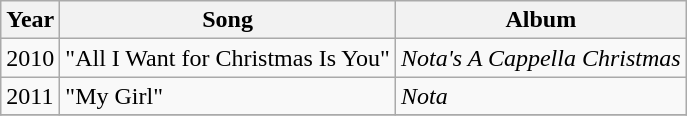<table class="wikitable">
<tr>
<th>Year</th>
<th>Song</th>
<th>Album</th>
</tr>
<tr>
<td>2010</td>
<td>"All I Want for Christmas Is You"</td>
<td><em>Nota's A Cappella Christmas</em></td>
</tr>
<tr>
<td>2011</td>
<td>"My Girl"</td>
<td><em>Nota</em></td>
</tr>
<tr>
</tr>
</table>
